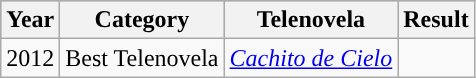<table class="wikitable">
<tr style="background:#b0c4de;">
<th>Year</th>
<th>Category</th>
<th>Telenovela</th>
<th>Result</th>
</tr>
<tr>
<td>2012</td>
<td>Best Telenovela</td>
<td><em><a href='#'>Cachito de Cielo</a></em></td>
<td></td>
</tr>
</table>
